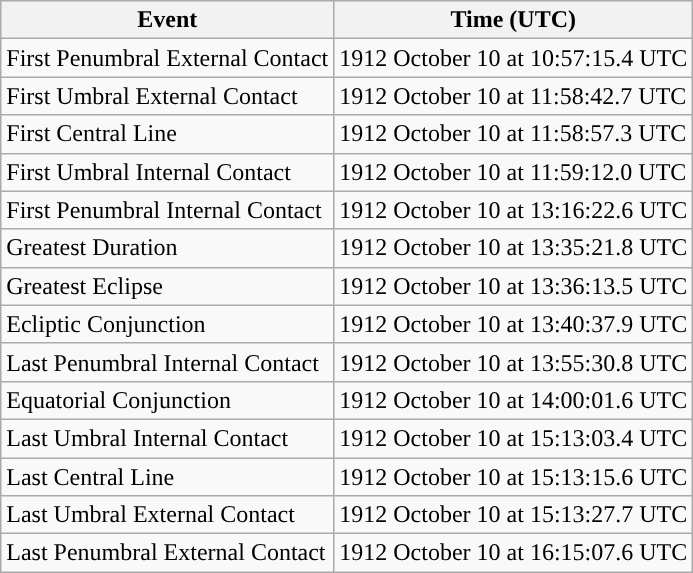<table class="wikitable">
<tr>
<th>Event</th>
<th>Time (UTC)</th>
</tr>
<tr>
<td>First Penumbral External Contact</td>
<td>1912 October 10 at 10:57:15.4 UTC</td>
</tr>
<tr>
<td>First Umbral External Contact</td>
<td>1912 October 10 at 11:58:42.7 UTC</td>
</tr>
<tr>
<td>First Central Line</td>
<td>1912 October 10 at 11:58:57.3 UTC</td>
</tr>
<tr>
<td>First Umbral Internal Contact</td>
<td>1912 October 10 at 11:59:12.0 UTC</td>
</tr>
<tr>
<td>First Penumbral Internal Contact</td>
<td>1912 October 10 at 13:16:22.6 UTC</td>
</tr>
<tr>
<td>Greatest Duration</td>
<td>1912 October 10 at 13:35:21.8 UTC</td>
</tr>
<tr>
<td>Greatest Eclipse</td>
<td>1912 October 10 at 13:36:13.5 UTC</td>
</tr>
<tr>
<td>Ecliptic Conjunction</td>
<td>1912 October 10 at 13:40:37.9 UTC</td>
</tr>
<tr>
<td>Last Penumbral Internal Contact</td>
<td>1912 October 10 at 13:55:30.8 UTC</td>
</tr>
<tr>
<td>Equatorial Conjunction</td>
<td>1912 October 10 at 14:00:01.6 UTC</td>
</tr>
<tr>
<td>Last Umbral Internal Contact</td>
<td>1912 October 10 at 15:13:03.4 UTC</td>
</tr>
<tr>
<td>Last Central Line</td>
<td>1912 October 10 at 15:13:15.6 UTC</td>
</tr>
<tr>
<td>Last Umbral External Contact</td>
<td>1912 October 10 at 15:13:27.7 UTC</td>
</tr>
<tr>
<td>Last Penumbral External Contact</td>
<td>1912 October 10 at 16:15:07.6 UTC</td>
</tr>
</table>
